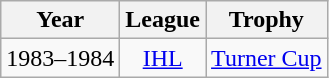<table class="wikitable" style="text-align:center;">
<tr>
<th>Year</th>
<th>League</th>
<th>Trophy</th>
</tr>
<tr>
<td>1983–1984</td>
<td><a href='#'>IHL</a></td>
<td><a href='#'>Turner Cup</a></td>
</tr>
</table>
